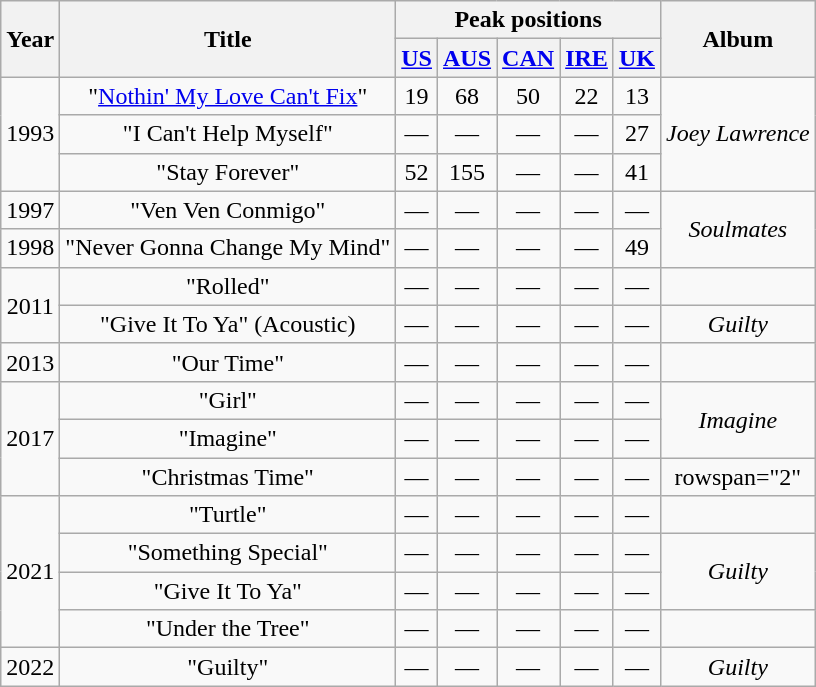<table class="wikitable" plainrowheaders" style="text-align:center;" border="1">
<tr>
<th rowspan="2" style="text-align:center;">Year</th>
<th rowspan="2" style="text-align:center;">Title</th>
<th style="text-align:center;" colspan=5>Peak positions</th>
<th rowspan="2" style="text-align:center;">Album</th>
</tr>
<tr>
<th scope="col"><a href='#'>US</a><br></th>
<th scope="col"><a href='#'>AUS</a><br></th>
<th scope="col"><a href='#'>CAN</a><br></th>
<th scope="col"><a href='#'>IRE</a><br></th>
<th scope="col"><a href='#'>UK</a><br></th>
</tr>
<tr>
<td style="text-align:center;" rowspan=3>1993</td>
<td>"<a href='#'>Nothin' My Love Can't Fix</a>"</td>
<td style="text-align:center;">19</td>
<td style="text-align:center;">68</td>
<td style="text-align:center;">50</td>
<td style="text-align:center;">22</td>
<td style="text-align:center;">13</td>
<td style="text-align:center;" rowspan=3><em>Joey Lawrence</em></td>
</tr>
<tr>
<td>"I Can't Help Myself"</td>
<td style="text-align:center;">—</td>
<td style="text-align:center;">—</td>
<td style="text-align:center;">—</td>
<td style="text-align:center;">—</td>
<td style="text-align:center;">27</td>
</tr>
<tr>
<td>"Stay Forever"</td>
<td style="text-align:center;">52</td>
<td style="text-align:center;">155</td>
<td style="text-align:center;">—</td>
<td style="text-align:center;">—</td>
<td style="text-align:center;">41</td>
</tr>
<tr>
<td style="text-align:center;">1997</td>
<td>"Ven Ven Conmigo"</td>
<td style="text-align:center;">—</td>
<td style="text-align:center;">—</td>
<td style="text-align:center;">—</td>
<td style="text-align:center;">—</td>
<td style="text-align:center;">—</td>
<td style="text-align:center;" rowspan="2"><em>Soulmates</em></td>
</tr>
<tr>
<td style="text-align:center;">1998</td>
<td>"Never Gonna Change My Mind"</td>
<td style="text-align:center;">—</td>
<td style="text-align:center;">—</td>
<td style="text-align:center;">—</td>
<td style="text-align:center;">—</td>
<td style="text-align:center;">49</td>
</tr>
<tr>
<td style="text-align:center;" rowspan="2">2011</td>
<td>"Rolled"</td>
<td style="text-align:center;">—</td>
<td style="text-align:center;">—</td>
<td style="text-align:center;">—</td>
<td style="text-align:center;">—</td>
<td style="text-align:center;">—</td>
<td></td>
</tr>
<tr>
<td>"Give It To Ya" (Acoustic)</td>
<td style="text-align:center;">—</td>
<td style="text-align:center;">—</td>
<td style="text-align:center;">—</td>
<td style="text-align:center;">—</td>
<td style="text-align:center;">—</td>
<td style="text-align:center;"><em>Guilty</em></td>
</tr>
<tr>
<td style="text-align:center;">2013</td>
<td>"Our Time"</td>
<td style="text-align:center;">—</td>
<td style="text-align:center;">—</td>
<td style="text-align:center;">—</td>
<td style="text-align:center;">—</td>
<td style="text-align:center;">—</td>
<td></td>
</tr>
<tr>
<td style="text-align:center;" rowspan="3">2017</td>
<td>"Girl"</td>
<td style="text-align:center;">—</td>
<td style="text-align:center;">—</td>
<td style="text-align:center;">—</td>
<td style="text-align:center;">—</td>
<td style="text-align:center;">—</td>
<td style="text-align:center;" rowspan="2"><em>Imagine</em></td>
</tr>
<tr>
<td>"Imagine"</td>
<td style="text-align:center;">—</td>
<td style="text-align:center;">—</td>
<td style="text-align:center;">—</td>
<td style="text-align:center;">—</td>
<td style="text-align:center;">—</td>
</tr>
<tr>
<td>"Christmas Time"</td>
<td style="text-align:center;">—</td>
<td style="text-align:center;">—</td>
<td style="text-align:center;">—</td>
<td style="text-align:center;">—</td>
<td style="text-align:center;">—</td>
<td>rowspan="2" </td>
</tr>
<tr>
<td style="text-align:center;" rowspan="4">2021</td>
<td>"Turtle"</td>
<td style="text-align:center;">—</td>
<td style="text-align:center;">—</td>
<td style="text-align:center;">—</td>
<td style="text-align:center;">—</td>
<td style="text-align:center;">—</td>
</tr>
<tr>
<td>"Something Special"</td>
<td style="text-align:center;">—</td>
<td style="text-align:center;">—</td>
<td style="text-align:center;">—</td>
<td style="text-align:center;">—</td>
<td style="text-align:center;">—</td>
<td style="text-align:center;" rowspan="2"><em>Guilty</em></td>
</tr>
<tr>
<td>"Give It To Ya"</td>
<td style="text-align:center;">—</td>
<td style="text-align:center;">—</td>
<td style="text-align:center;">—</td>
<td style="text-align:center;">—</td>
<td style="text-align:center;">—</td>
</tr>
<tr>
<td>"Under the Tree"</td>
<td style="text-align:center;">—</td>
<td style="text-align:center;">—</td>
<td style="text-align:center;">—</td>
<td style="text-align:center;">—</td>
<td style="text-align:center;">—</td>
<td></td>
</tr>
<tr>
<td style="text-align:center;">2022</td>
<td>"Guilty"</td>
<td style="text-align:center;">—</td>
<td style="text-align:center;">—</td>
<td style="text-align:center;">—</td>
<td style="text-align:center;">—</td>
<td style="text-align:center;">—</td>
<td style="text-align:center;"><em>Guilty</em></td>
</tr>
</table>
